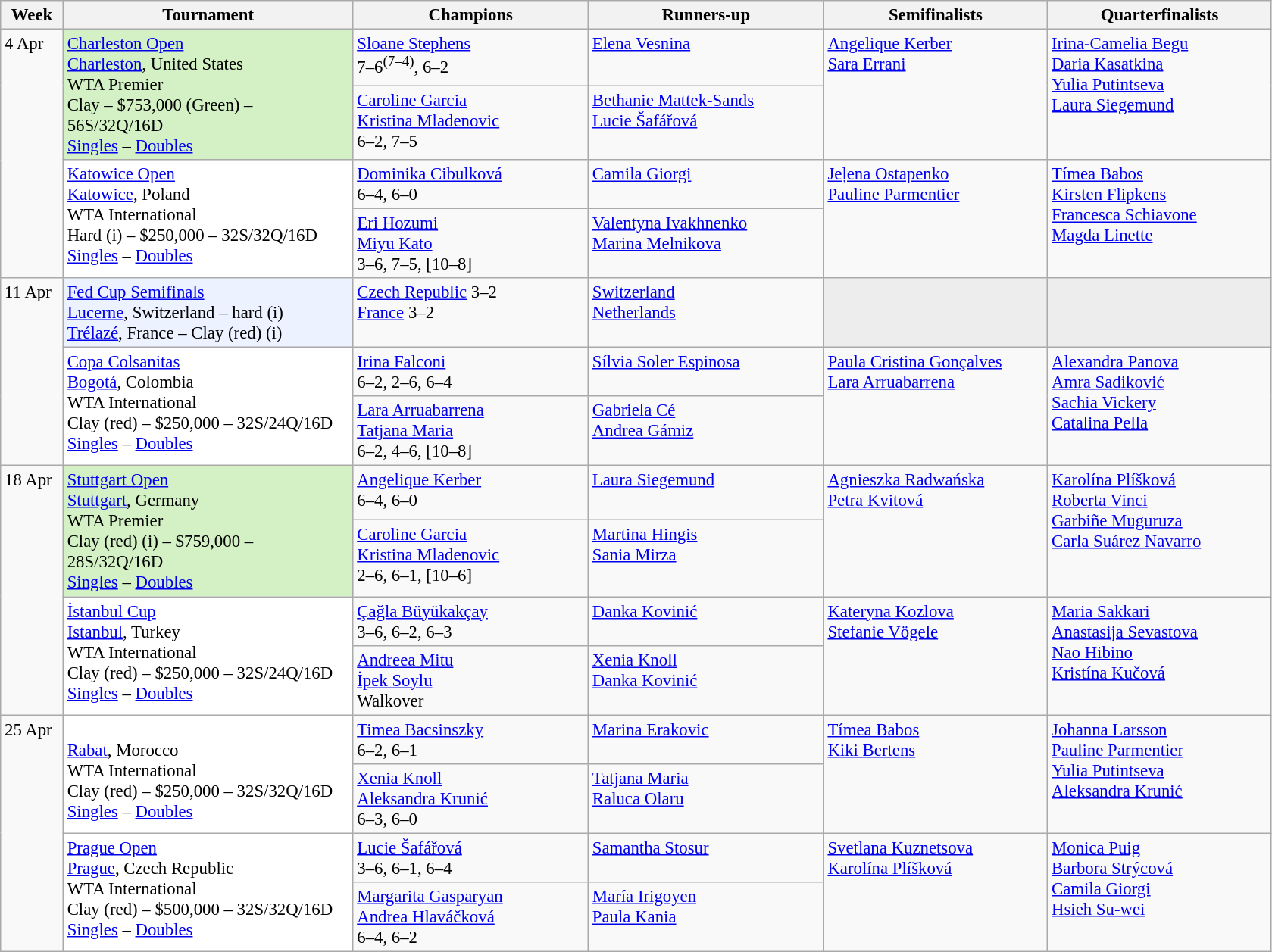<table class=wikitable style=font-size:95%>
<tr>
<th style="width:48px;">Week</th>
<th style="width:248px;">Tournament</th>
<th style="width:200px;">Champions</th>
<th style="width:200px;">Runners-up</th>
<th style="width:190px;">Semifinalists</th>
<th style="width:190px;">Quarterfinalists</th>
</tr>
<tr valign=top>
<td rowspan=4>4 Apr</td>
<td style="background:#d4f1c5;" rowspan="2"><a href='#'>Charleston Open</a><br>   <a href='#'>Charleston</a>, United States<br>WTA Premier<br>Clay – $753,000 (Green) – 56S/32Q/16D<br><a href='#'>Singles</a> – <a href='#'>Doubles</a></td>
<td> <a href='#'>Sloane Stephens</a> <br> 7–6<sup>(7–4)</sup>, 6–2</td>
<td> <a href='#'>Elena Vesnina</a></td>
<td rowspan=2> <a href='#'>Angelique Kerber</a> <br>  <a href='#'>Sara Errani</a></td>
<td rowspan=2> <a href='#'>Irina-Camelia Begu</a> <br>  <a href='#'>Daria Kasatkina</a> <br>  <a href='#'>Yulia Putintseva</a> <br>  <a href='#'>Laura Siegemund</a></td>
</tr>
<tr valign=top>
<td> <a href='#'>Caroline Garcia</a><br> <a href='#'>Kristina Mladenovic</a><br>6–2, 7–5</td>
<td> <a href='#'>Bethanie Mattek-Sands</a><br> <a href='#'>Lucie Šafářová</a></td>
</tr>
<tr valign=top>
<td style="background:#fff;" rowspan="2"><a href='#'>Katowice Open</a><br> <a href='#'>Katowice</a>, Poland<br>WTA International<br>Hard (i) – $250,000 – 32S/32Q/16D<br><a href='#'>Singles</a> – <a href='#'>Doubles</a></td>
<td> <a href='#'>Dominika Cibulková</a> <br> 6–4, 6–0</td>
<td> <a href='#'>Camila Giorgi</a></td>
<td rowspan=2> <a href='#'>Jeļena Ostapenko</a> <br>  <a href='#'>Pauline Parmentier</a></td>
<td rowspan=2> <a href='#'>Tímea Babos</a> <br>  <a href='#'>Kirsten Flipkens</a> <br>  <a href='#'>Francesca Schiavone</a> <br>  <a href='#'>Magda Linette</a></td>
</tr>
<tr valign=top>
<td> <a href='#'>Eri Hozumi</a><br> <a href='#'>Miyu Kato</a><br>3–6, 7–5, [10–8]</td>
<td> <a href='#'>Valentyna Ivakhnenko</a><br> <a href='#'>Marina Melnikova</a></td>
</tr>
<tr valign=top>
<td rowspan=3>11 Apr</td>
<td style="background:#ecf2ff;"><a href='#'>Fed Cup Semifinals</a><br><a href='#'>Lucerne</a>, Switzerland – hard (i)<br><a href='#'>Trélazé</a>, France –  Clay (red) (i)</td>
<td> <a href='#'>Czech Republic</a> 3–2<br> <a href='#'>France</a> 3–2</td>
<td> <a href='#'>Switzerland</a> <br> <a href='#'>Netherlands</a></td>
<td style="background:#ededed;"></td>
<td style="background:#ededed;"></td>
</tr>
<tr valign=top>
<td style="background:#fff;" rowspan="2"><a href='#'>Copa Colsanitas</a><br>  <a href='#'>Bogotá</a>, Colombia<br>WTA International<br>Clay (red) – $250,000 – 32S/24Q/16D<br><a href='#'>Singles</a> – <a href='#'>Doubles</a></td>
<td> <a href='#'>Irina Falconi</a><br>  6–2, 2–6, 6–4</td>
<td> <a href='#'>Sílvia Soler Espinosa</a></td>
<td rowspan=2> <a href='#'>Paula Cristina Gonçalves</a><br>  <a href='#'>Lara Arruabarrena</a></td>
<td rowspan=2> <a href='#'>Alexandra Panova</a><br> <a href='#'>Amra Sadiković</a><br> <a href='#'>Sachia Vickery</a><br> <a href='#'>Catalina Pella</a></td>
</tr>
<tr valign=top>
<td> <a href='#'>Lara Arruabarrena</a><br> <a href='#'>Tatjana Maria</a><br>6–2, 4–6, [10–8]</td>
<td> <a href='#'>Gabriela Cé</a><br> <a href='#'>Andrea Gámiz</a></td>
</tr>
<tr valign=top>
<td rowspan=4>18 Apr</td>
<td style="background:#d4f1c5;" rowspan="2"><a href='#'>Stuttgart Open</a><br> <a href='#'>Stuttgart</a>, Germany<br>WTA Premier<br>Clay (red) (i) – $759,000 – 28S/32Q/16D<br><a href='#'>Singles</a> – <a href='#'>Doubles</a></td>
<td> <a href='#'>Angelique Kerber</a><br>6–4, 6–0</td>
<td> <a href='#'>Laura Siegemund</a></td>
<td rowspan=2> <a href='#'>Agnieszka Radwańska</a> <br>  <a href='#'>Petra Kvitová</a></td>
<td rowspan=2> <a href='#'>Karolína Plíšková</a><br>  <a href='#'>Roberta Vinci</a><br> <a href='#'>Garbiñe Muguruza</a> <br>  <a href='#'>Carla Suárez Navarro</a></td>
</tr>
<tr valign=top>
<td> <a href='#'>Caroline Garcia</a> <br>  <a href='#'>Kristina Mladenovic</a><br>2–6, 6–1, [10–6]</td>
<td> <a href='#'>Martina Hingis</a> <br>  <a href='#'>Sania Mirza</a></td>
</tr>
<tr valign=top>
<td style="background:#fff;" rowspan="2"><a href='#'>İstanbul Cup</a><br> <a href='#'>Istanbul</a>, Turkey<br>WTA International<br>Clay (red) – $250,000 – 32S/24Q/16D<br><a href='#'>Singles</a> – <a href='#'>Doubles</a></td>
<td> <a href='#'>Çağla Büyükakçay</a><br>3–6, 6–2, 6–3</td>
<td> <a href='#'>Danka Kovinić</a></td>
<td rowspan=2> <a href='#'>Kateryna Kozlova</a> <br>   <a href='#'>Stefanie Vögele</a></td>
<td rowspan=2> <a href='#'>Maria Sakkari</a> <br>  <a href='#'>Anastasija Sevastova</a> <br> <a href='#'>Nao Hibino</a><br>  <a href='#'>Kristína Kučová</a></td>
</tr>
<tr valign=top>
<td> <a href='#'>Andreea Mitu</a> <br>  <a href='#'>İpek Soylu</a><br>Walkover</td>
<td> <a href='#'>Xenia Knoll</a> <br>  <a href='#'>Danka Kovinić</a></td>
</tr>
<tr valign=top>
<td rowspan=4>25 Apr</td>
<td style="background:#fff;" rowspan="2"><br> <a href='#'>Rabat</a>, Morocco<br>WTA International<br>Clay (red) – $250,000 – 32S/32Q/16D<br><a href='#'>Singles</a> – <a href='#'>Doubles</a></td>
<td> <a href='#'>Timea Bacsinszky</a><br>6–2, 6–1</td>
<td> <a href='#'>Marina Erakovic</a></td>
<td rowspan=2> <a href='#'>Tímea Babos</a><br>  <a href='#'>Kiki Bertens</a></td>
<td rowspan=2> <a href='#'>Johanna Larsson</a><br> <a href='#'>Pauline Parmentier</a><br> <a href='#'>Yulia Putintseva</a><br> <a href='#'>Aleksandra Krunić</a></td>
</tr>
<tr valign=top>
<td> <a href='#'>Xenia Knoll</a><br> <a href='#'>Aleksandra Krunić</a><br>6–3, 6–0</td>
<td> <a href='#'>Tatjana Maria</a><br> <a href='#'>Raluca Olaru</a></td>
</tr>
<tr valign=top>
<td style="background:#fff;" rowspan="2"><a href='#'>Prague Open</a><br> <a href='#'>Prague</a>, Czech Republic<br>WTA International<br>Clay (red) – $500,000 – 32S/32Q/16D<br><a href='#'>Singles</a> – <a href='#'>Doubles</a></td>
<td> <a href='#'>Lucie Šafářová</a><br>3–6, 6–1, 6–4</td>
<td> <a href='#'>Samantha Stosur</a></td>
<td rowspan=2> <a href='#'>Svetlana Kuznetsova</a><br>  <a href='#'>Karolína Plíšková</a></td>
<td rowspan=2> <a href='#'>Monica Puig</a><br> <a href='#'>Barbora Strýcová</a><br> <a href='#'>Camila Giorgi</a><br>  <a href='#'>Hsieh Su-wei</a></td>
</tr>
<tr valign=top>
<td> <a href='#'>Margarita Gasparyan</a><br> <a href='#'>Andrea Hlaváčková</a><br>6–4, 6–2</td>
<td> <a href='#'>María Irigoyen</a><br> <a href='#'>Paula Kania</a></td>
</tr>
</table>
